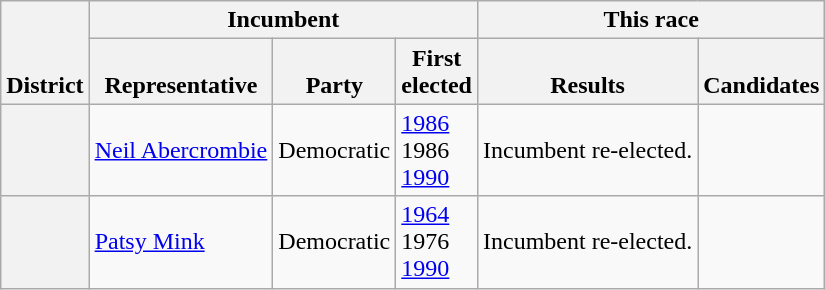<table class=wikitable>
<tr valign=bottom>
<th rowspan=2>District</th>
<th colspan=3>Incumbent</th>
<th colspan=2>This race</th>
</tr>
<tr valign=bottom>
<th>Representative</th>
<th>Party</th>
<th>First<br>elected</th>
<th>Results</th>
<th>Candidates</th>
</tr>
<tr>
<th></th>
<td><a href='#'>Neil Abercrombie</a></td>
<td>Democratic</td>
<td><a href='#'>1986 </a><br>1986 <br><a href='#'>1990</a></td>
<td>Incumbent re-elected.</td>
<td></td>
</tr>
<tr>
<th></th>
<td><a href='#'>Patsy Mink</a></td>
<td>Democratic</td>
<td><a href='#'>1964</a><br>1976 <br><a href='#'>1990 </a></td>
<td>Incumbent re-elected.</td>
<td></td>
</tr>
</table>
